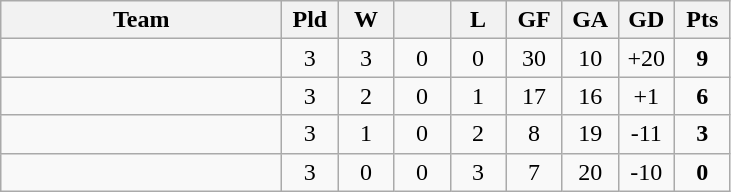<table class="wikitable" style="text-align: center;">
<tr>
<th width="180">Team</th>
<th width="30">Pld</th>
<th width="30">W</th>
<th width="30"></th>
<th width="30">L</th>
<th width="30">GF</th>
<th width="30">GA</th>
<th width="30">GD</th>
<th width="30">Pts</th>
</tr>
<tr>
<td align=left></td>
<td>3</td>
<td>3</td>
<td>0</td>
<td>0</td>
<td>30</td>
<td>10</td>
<td>+20</td>
<td><strong>9</strong></td>
</tr>
<tr>
<td align=left></td>
<td>3</td>
<td>2</td>
<td>0</td>
<td>1</td>
<td>17</td>
<td>16</td>
<td>+1</td>
<td><strong>6</strong></td>
</tr>
<tr>
<td align=left></td>
<td>3</td>
<td>1</td>
<td>0</td>
<td>2</td>
<td>8</td>
<td>19</td>
<td>-11</td>
<td><strong>3</strong></td>
</tr>
<tr>
<td align=left></td>
<td>3</td>
<td>0</td>
<td>0</td>
<td>3</td>
<td>7</td>
<td>20</td>
<td>-10</td>
<td><strong>0</strong></td>
</tr>
</table>
